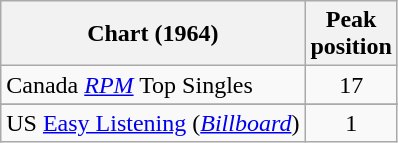<table class="wikitable sortable">
<tr>
<th>Chart (1964)</th>
<th>Peak<br>position</th>
</tr>
<tr>
<td>Canada <em><a href='#'>RPM</a></em> Top Singles</td>
<td style="text-align:center;">17</td>
</tr>
<tr>
</tr>
<tr>
<td>US <a href='#'>Easy Listening</a> (<em><a href='#'>Billboard</a></em>)</td>
<td style="text-align:center;">1</td>
</tr>
</table>
